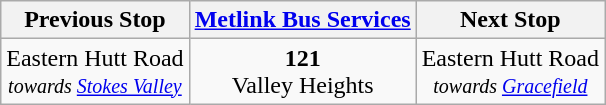<table class="wikitable">
<tr>
<th>Previous Stop</th>
<th><a href='#'>Metlink Bus Services</a></th>
<th>Next Stop</th>
</tr>
<tr>
<td align="center">Eastern Hutt Road<br><small><em>towards <a href='#'>Stokes Valley</a></em></small></td>
<td align="center"><span><strong>121</strong></span><br>Valley Heights</td>
<td align="center">Eastern Hutt Road<br><small><em>towards <a href='#'>Gracefield</a></em></small></td>
</tr>
</table>
